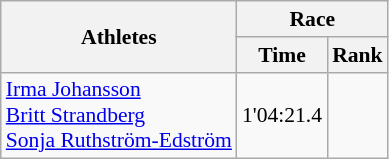<table class="wikitable" border="1" style="font-size:90%">
<tr>
<th rowspan=2>Athletes</th>
<th colspan=2>Race</th>
</tr>
<tr>
<th>Time</th>
<th>Rank</th>
</tr>
<tr>
<td><a href='#'>Irma Johansson</a><br><a href='#'>Britt Strandberg</a><br><a href='#'>Sonja Ruthström-Edström</a></td>
<td align=center>1'04:21.4</td>
<td align=center></td>
</tr>
</table>
